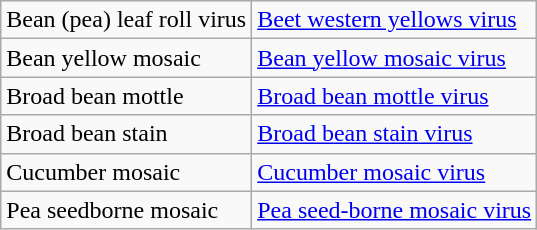<table class="wikitable">
<tr>
<td>Bean (pea) leaf roll virus</td>
<td><a href='#'>Beet western yellows virus</a></td>
</tr>
<tr>
<td>Bean yellow mosaic</td>
<td><a href='#'>Bean yellow mosaic virus</a></td>
</tr>
<tr>
<td>Broad bean mottle</td>
<td><a href='#'>Broad bean mottle virus</a></td>
</tr>
<tr>
<td>Broad bean stain</td>
<td><a href='#'>Broad bean stain virus</a></td>
</tr>
<tr>
<td>Cucumber mosaic</td>
<td><a href='#'>Cucumber mosaic virus</a></td>
</tr>
<tr>
<td>Pea seedborne mosaic</td>
<td><a href='#'>Pea seed-borne mosaic virus</a></td>
</tr>
</table>
